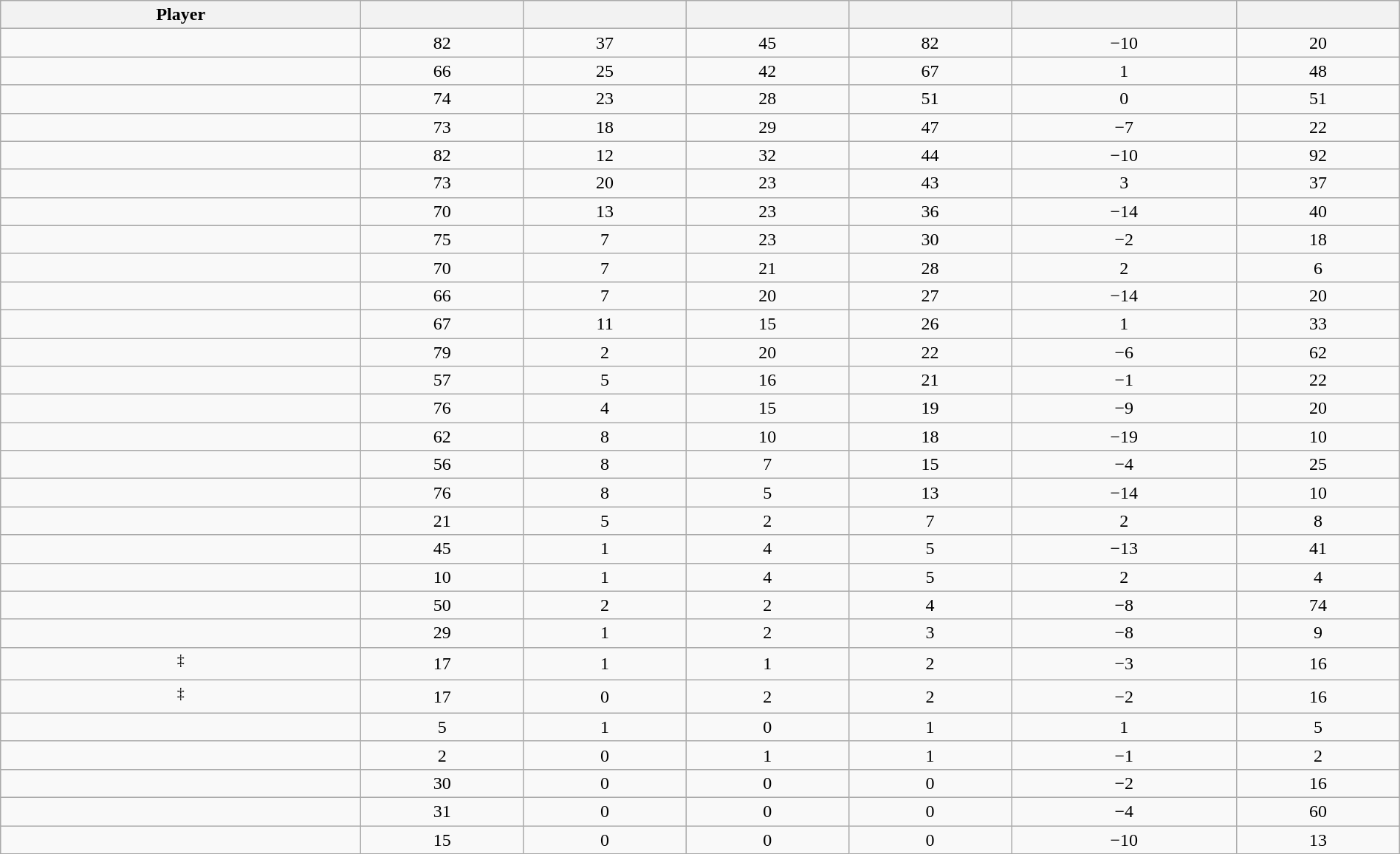<table class="wikitable sortable" style="width:100%;">
<tr align=center>
<th>Player</th>
<th></th>
<th></th>
<th></th>
<th></th>
<th data-sort-type="number"></th>
<th></th>
</tr>
<tr align=center>
<td></td>
<td>82</td>
<td>37</td>
<td>45</td>
<td>82</td>
<td>−10</td>
<td>20</td>
</tr>
<tr align=center>
<td></td>
<td>66</td>
<td>25</td>
<td>42</td>
<td>67</td>
<td>1</td>
<td>48</td>
</tr>
<tr align=center>
<td></td>
<td>74</td>
<td>23</td>
<td>28</td>
<td>51</td>
<td>0</td>
<td>51</td>
</tr>
<tr align=center>
<td></td>
<td>73</td>
<td>18</td>
<td>29</td>
<td>47</td>
<td>−7</td>
<td>22</td>
</tr>
<tr align=center>
<td></td>
<td>82</td>
<td>12</td>
<td>32</td>
<td>44</td>
<td>−10</td>
<td>92</td>
</tr>
<tr align=center>
<td></td>
<td>73</td>
<td>20</td>
<td>23</td>
<td>43</td>
<td>3</td>
<td>37</td>
</tr>
<tr align=center>
<td></td>
<td>70</td>
<td>13</td>
<td>23</td>
<td>36</td>
<td>−14</td>
<td>40</td>
</tr>
<tr align=center>
<td></td>
<td>75</td>
<td>7</td>
<td>23</td>
<td>30</td>
<td>−2</td>
<td>18</td>
</tr>
<tr align=center>
<td></td>
<td>70</td>
<td>7</td>
<td>21</td>
<td>28</td>
<td>2</td>
<td>6</td>
</tr>
<tr align=center>
<td></td>
<td>66</td>
<td>7</td>
<td>20</td>
<td>27</td>
<td>−14</td>
<td>20</td>
</tr>
<tr align=center>
<td></td>
<td>67</td>
<td>11</td>
<td>15</td>
<td>26</td>
<td>1</td>
<td>33</td>
</tr>
<tr align=center>
<td></td>
<td>79</td>
<td>2</td>
<td>20</td>
<td>22</td>
<td>−6</td>
<td>62</td>
</tr>
<tr align=center>
<td></td>
<td>57</td>
<td>5</td>
<td>16</td>
<td>21</td>
<td>−1</td>
<td>22</td>
</tr>
<tr align=center>
<td></td>
<td>76</td>
<td>4</td>
<td>15</td>
<td>19</td>
<td>−9</td>
<td>20</td>
</tr>
<tr align=center>
<td></td>
<td>62</td>
<td>8</td>
<td>10</td>
<td>18</td>
<td>−19</td>
<td>10</td>
</tr>
<tr align=center>
<td></td>
<td>56</td>
<td>8</td>
<td>7</td>
<td>15</td>
<td>−4</td>
<td>25</td>
</tr>
<tr align=center>
<td></td>
<td>76</td>
<td>8</td>
<td>5</td>
<td>13</td>
<td>−14</td>
<td>10</td>
</tr>
<tr align=center>
<td></td>
<td>21</td>
<td>5</td>
<td>2</td>
<td>7</td>
<td>2</td>
<td>8</td>
</tr>
<tr align=center>
<td></td>
<td>45</td>
<td>1</td>
<td>4</td>
<td>5</td>
<td>−13</td>
<td>41</td>
</tr>
<tr align=center>
<td></td>
<td>10</td>
<td>1</td>
<td>4</td>
<td>5</td>
<td>2</td>
<td>4</td>
</tr>
<tr align=center>
<td></td>
<td>50</td>
<td>2</td>
<td>2</td>
<td>4</td>
<td>−8</td>
<td>74</td>
</tr>
<tr align=center>
<td></td>
<td>29</td>
<td>1</td>
<td>2</td>
<td>3</td>
<td>−8</td>
<td>9</td>
</tr>
<tr align=center>
<td><sup>‡</sup></td>
<td>17</td>
<td>1</td>
<td>1</td>
<td>2</td>
<td>−3</td>
<td>16</td>
</tr>
<tr align=center>
<td><sup>‡</sup></td>
<td>17</td>
<td>0</td>
<td>2</td>
<td>2</td>
<td>−2</td>
<td>16</td>
</tr>
<tr align=center>
<td></td>
<td>5</td>
<td>1</td>
<td>0</td>
<td>1</td>
<td>1</td>
<td>5</td>
</tr>
<tr align=center>
<td></td>
<td>2</td>
<td>0</td>
<td>1</td>
<td>1</td>
<td>−1</td>
<td>2</td>
</tr>
<tr align=center>
<td></td>
<td>30</td>
<td>0</td>
<td>0</td>
<td>0</td>
<td>−2</td>
<td>16</td>
</tr>
<tr align=center>
<td></td>
<td>31</td>
<td>0</td>
<td>0</td>
<td>0</td>
<td>−4</td>
<td>60</td>
</tr>
<tr align=center>
<td></td>
<td>15</td>
<td>0</td>
<td>0</td>
<td>0</td>
<td>−10</td>
<td>13<br></td>
</tr>
</table>
